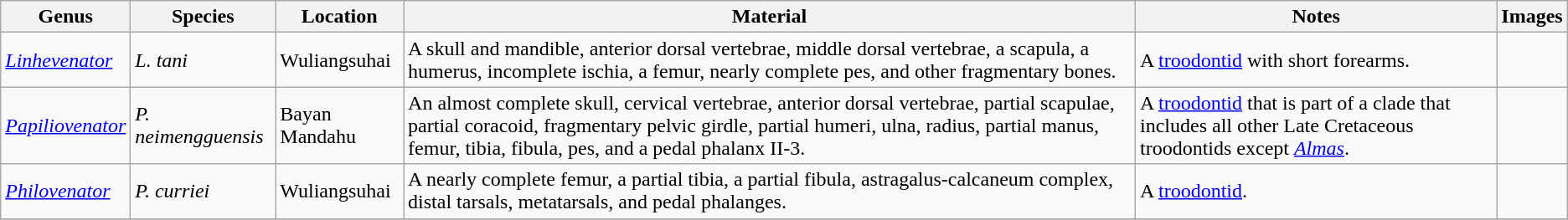<table class="wikitable sortable">
<tr>
<th>Genus</th>
<th>Species</th>
<th>Location</th>
<th>Material</th>
<th>Notes</th>
<th>Images</th>
</tr>
<tr>
<td><em><a href='#'>Linhevenator</a></em></td>
<td><em>L. tani</em></td>
<td>Wuliangsuhai</td>
<td>A skull and mandible, anterior dorsal vertebrae, middle dorsal vertebrae, a scapula, a humerus, incomplete ischia, a femur, nearly complete pes, and other fragmentary bones.</td>
<td>A <a href='#'>troodontid</a> with short forearms.</td>
<td></td>
</tr>
<tr>
<td><em><a href='#'>Papiliovenator</a></em></td>
<td><em>P. neimengguensis</em></td>
<td>Bayan Mandahu</td>
<td>An almost complete skull, cervical vertebrae, anterior dorsal vertebrae, partial scapulae, partial coracoid, fragmentary pelvic girdle, partial humeri, ulna, radius, partial manus, femur, tibia, fibula, pes, and a pedal phalanx II-3.</td>
<td>A <a href='#'>troodontid</a> that is part of a clade that includes all other Late Cretaceous troodontids except <em><a href='#'>Almas</a></em>.</td>
<td></td>
</tr>
<tr>
<td><em><a href='#'>Philovenator</a></em></td>
<td><em>P. curriei</em></td>
<td>Wuliangsuhai</td>
<td>A nearly complete femur, a partial tibia, a partial fibula, astragalus-calcaneum complex, distal tarsals, metatarsals, and pedal phalanges.</td>
<td>A <a href='#'>troodontid</a>.</td>
<td></td>
</tr>
<tr>
</tr>
</table>
